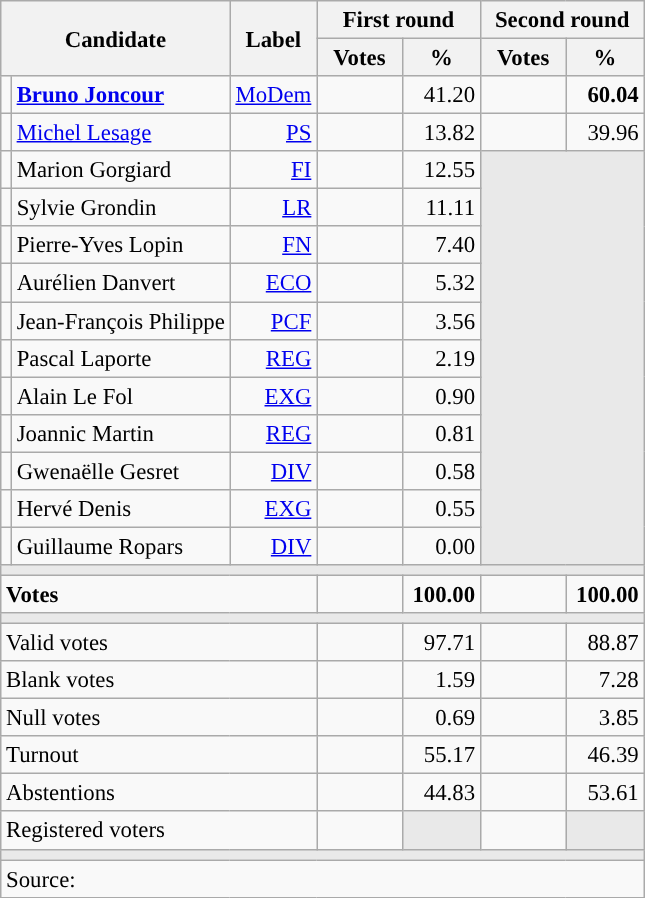<table class="wikitable" style="text-align:right;font-size:95%;">
<tr>
<th rowspan="2" colspan="2">Candidate</th>
<th rowspan="2">Label</th>
<th colspan="2">First round</th>
<th colspan="2">Second round</th>
</tr>
<tr>
<th style="width:50px;">Votes</th>
<th style="width:45px;">%</th>
<th style="width:50px;">Votes</th>
<th style="width:45px;">%</th>
</tr>
<tr>
<td style="color:inherit;background:"></td>
<td style="text-align:left;"><strong><a href='#'>Bruno Joncour</a></strong></td>
<td><a href='#'>MoDem</a></td>
<td></td>
<td>41.20</td>
<td><strong></strong></td>
<td><strong>60.04</strong></td>
</tr>
<tr>
<td style="color:inherit;background:"></td>
<td style="text-align:left;"><a href='#'>Michel Lesage</a></td>
<td><a href='#'>PS</a></td>
<td></td>
<td>13.82</td>
<td></td>
<td>39.96</td>
</tr>
<tr>
<td style="color:inherit;background:"></td>
<td style="text-align:left;">Marion Gorgiard</td>
<td><a href='#'>FI</a></td>
<td></td>
<td>12.55</td>
<td colspan="2" rowspan="11" style="background:#E9E9E9;"></td>
</tr>
<tr>
<td style="color:inherit;background:"></td>
<td style="text-align:left;">Sylvie Grondin</td>
<td><a href='#'>LR</a></td>
<td></td>
<td>11.11</td>
</tr>
<tr>
<td style="color:inherit;background:"></td>
<td style="text-align:left;">Pierre-Yves Lopin</td>
<td><a href='#'>FN</a></td>
<td></td>
<td>7.40</td>
</tr>
<tr>
<td style="color:inherit;background:"></td>
<td style="text-align:left;">Aurélien Danvert</td>
<td><a href='#'>ECO</a></td>
<td></td>
<td>5.32</td>
</tr>
<tr>
<td style="color:inherit;background:"></td>
<td style="text-align:left;">Jean-François Philippe</td>
<td><a href='#'>PCF</a></td>
<td></td>
<td>3.56</td>
</tr>
<tr>
<td style="color:inherit;background:"></td>
<td style="text-align:left;">Pascal Laporte</td>
<td><a href='#'>REG</a></td>
<td></td>
<td>2.19</td>
</tr>
<tr>
<td style="color:inherit;background:"></td>
<td style="text-align:left;">Alain Le Fol</td>
<td><a href='#'>EXG</a></td>
<td></td>
<td>0.90</td>
</tr>
<tr>
<td style="color:inherit;background:"></td>
<td style="text-align:left;">Joannic Martin</td>
<td><a href='#'>REG</a></td>
<td></td>
<td>0.81</td>
</tr>
<tr>
<td style="color:inherit;background:"></td>
<td style="text-align:left;">Gwenaëlle Gesret</td>
<td><a href='#'>DIV</a></td>
<td></td>
<td>0.58</td>
</tr>
<tr>
<td style="color:inherit;background:"></td>
<td style="text-align:left;">Hervé Denis</td>
<td><a href='#'>EXG</a></td>
<td></td>
<td>0.55</td>
</tr>
<tr>
<td style="color:inherit;background:"></td>
<td style="text-align:left;">Guillaume Ropars</td>
<td><a href='#'>DIV</a></td>
<td></td>
<td>0.00</td>
</tr>
<tr>
<td colspan="7" style="background:#E9E9E9;"></td>
</tr>
<tr style="font-weight:bold;">
<td colspan="3" style="text-align:left;">Votes</td>
<td></td>
<td>100.00</td>
<td></td>
<td>100.00</td>
</tr>
<tr>
<td colspan="7" style="background:#E9E9E9;"></td>
</tr>
<tr>
<td colspan="3" style="text-align:left;">Valid votes</td>
<td></td>
<td>97.71</td>
<td></td>
<td>88.87</td>
</tr>
<tr>
<td colspan="3" style="text-align:left;">Blank votes</td>
<td></td>
<td>1.59</td>
<td></td>
<td>7.28</td>
</tr>
<tr>
<td colspan="3" style="text-align:left;">Null votes</td>
<td></td>
<td>0.69</td>
<td></td>
<td>3.85</td>
</tr>
<tr>
<td colspan="3" style="text-align:left;">Turnout</td>
<td></td>
<td>55.17</td>
<td></td>
<td>46.39</td>
</tr>
<tr>
<td colspan="3" style="text-align:left;">Abstentions</td>
<td></td>
<td>44.83</td>
<td></td>
<td>53.61</td>
</tr>
<tr>
<td colspan="3" style="text-align:left;">Registered voters</td>
<td></td>
<td style="color:inherit;background:#E9E9E9;"></td>
<td></td>
<td style="color:inherit;background:#E9E9E9;"></td>
</tr>
<tr>
<td colspan="7" style="background:#E9E9E9;"></td>
</tr>
<tr>
<td colspan="7" style="text-align:left;">Source:</td>
</tr>
</table>
